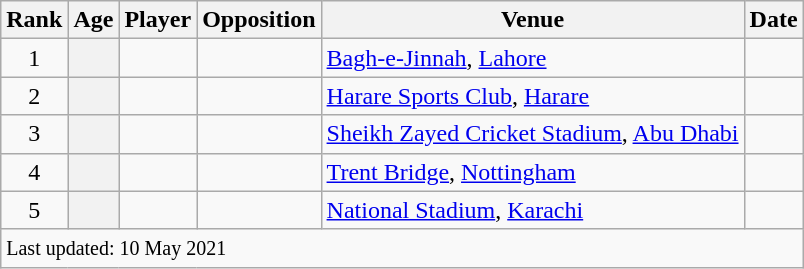<table class="wikitable plainrowheaders sortable">
<tr>
<th scope="col">Rank</th>
<th scope="col">Age</th>
<th scope="col">Player</th>
<th scope="col">Opposition</th>
<th scope="col">Venue</th>
<th scope="col">Date</th>
</tr>
<tr>
<td align=center>1</td>
<th scope="row" style="text-align:center;"></th>
<td></td>
<td></td>
<td><a href='#'>Bagh-e-Jinnah</a>, <a href='#'>Lahore</a></td>
<td></td>
</tr>
<tr>
<td align=center>2</td>
<th scope="row" style="text-align:center;"></th>
<td></td>
<td></td>
<td><a href='#'>Harare Sports Club</a>, <a href='#'>Harare</a></td>
<td></td>
</tr>
<tr>
<td align=center>3</td>
<th scope="row" style="text-align:center;"></th>
<td></td>
<td></td>
<td><a href='#'>Sheikh Zayed Cricket Stadium</a>, <a href='#'>Abu Dhabi</a></td>
<td></td>
</tr>
<tr>
<td align=center>4</td>
<th scope="row" style="text-align:center;"></th>
<td></td>
<td></td>
<td><a href='#'>Trent Bridge</a>, <a href='#'>Nottingham</a></td>
<td></td>
</tr>
<tr>
<td align=center>5</td>
<th scope="row" style="text-align:center;"></th>
<td></td>
<td></td>
<td><a href='#'>National Stadium</a>, <a href='#'>Karachi</a></td>
<td></td>
</tr>
<tr class=sortbottom>
<td colspan=7><small>Last updated: 10 May 2021</small></td>
</tr>
</table>
